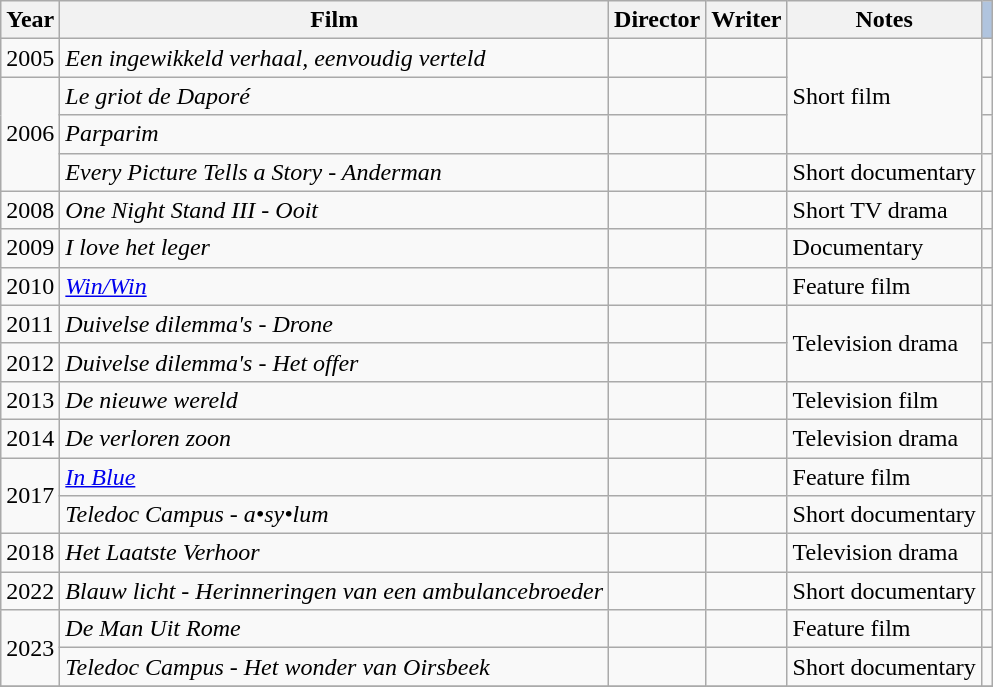<table class="wikitable">
<tr>
<th>Year</th>
<th>Film</th>
<th>Director</th>
<th>Writer</th>
<th>Notes</th>
<th style="background:#B0C4DE;" class="unsortable"></th>
</tr>
<tr>
<td>2005</td>
<td><em>Een ingewikkeld verhaal, eenvoudig verteld</em></td>
<td></td>
<td></td>
<td rowspan=3>Short film</td>
<td></td>
</tr>
<tr>
<td rowspan=3>2006</td>
<td><em>Le griot de Daporé</em></td>
<td></td>
<td></td>
<td></td>
</tr>
<tr>
<td><em>Parparim</em></td>
<td></td>
<td></td>
<td></td>
</tr>
<tr>
<td><em>Every Picture Tells a Story - Anderman</em></td>
<td></td>
<td></td>
<td>Short documentary</td>
<td></td>
</tr>
<tr>
<td>2008</td>
<td><em>One Night Stand III - Ooit</em></td>
<td></td>
<td></td>
<td>Short TV drama</td>
<td></td>
</tr>
<tr>
<td>2009</td>
<td><em>I love het leger</em></td>
<td></td>
<td></td>
<td>Documentary</td>
<td></td>
</tr>
<tr>
<td>2010</td>
<td><em><a href='#'>Win/Win</a></em></td>
<td></td>
<td></td>
<td>Feature film</td>
<td></td>
</tr>
<tr>
<td>2011</td>
<td><em>Duivelse dilemma's - Drone</em></td>
<td></td>
<td></td>
<td rowspan=2>Television drama</td>
<td></td>
</tr>
<tr>
<td>2012</td>
<td><em>Duivelse dilemma's - Het offer</em></td>
<td></td>
<td></td>
<td></td>
</tr>
<tr>
<td>2013</td>
<td><em>De nieuwe wereld</em></td>
<td></td>
<td></td>
<td>Television film</td>
<td></td>
</tr>
<tr>
<td>2014</td>
<td><em>De verloren zoon</em></td>
<td></td>
<td></td>
<td>Television drama</td>
<td></td>
</tr>
<tr>
<td rowspan=2>2017</td>
<td><em><a href='#'>In Blue</a></em></td>
<td></td>
<td></td>
<td>Feature film</td>
<td></td>
</tr>
<tr>
<td><em>Teledoc Campus - a•sy•lum</em></td>
<td></td>
<td></td>
<td>Short documentary</td>
<td></td>
</tr>
<tr>
<td>2018</td>
<td><em>Het Laatste Verhoor</em></td>
<td></td>
<td></td>
<td>Television drama</td>
<td></td>
</tr>
<tr>
<td>2022</td>
<td><em>Blauw licht - Herinneringen van een ambulancebroeder</em></td>
<td></td>
<td></td>
<td>Short documentary</td>
<td></td>
</tr>
<tr>
<td rowspan=2>2023</td>
<td><em>De Man Uit Rome</em></td>
<td></td>
<td></td>
<td>Feature film</td>
<td></td>
</tr>
<tr>
<td><em>Teledoc Campus - Het wonder van Oirsbeek</em></td>
<td></td>
<td></td>
<td>Short documentary</td>
<td></td>
</tr>
<tr>
</tr>
</table>
